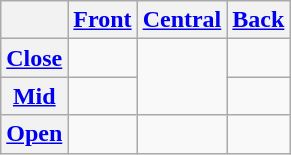<table class="wikitable" style="text-align:center;">
<tr>
<th></th>
<th><a href='#'>Front</a></th>
<th><a href='#'>Central</a></th>
<th><a href='#'>Back</a></th>
</tr>
<tr>
<th><a href='#'>Close</a></th>
<td></td>
<td rowspan=2></td>
<td></td>
</tr>
<tr>
<th><a href='#'>Mid</a></th>
<td></td>
<td></td>
</tr>
<tr>
<th><a href='#'>Open</a></th>
<td></td>
<td></td>
<td></td>
</tr>
</table>
